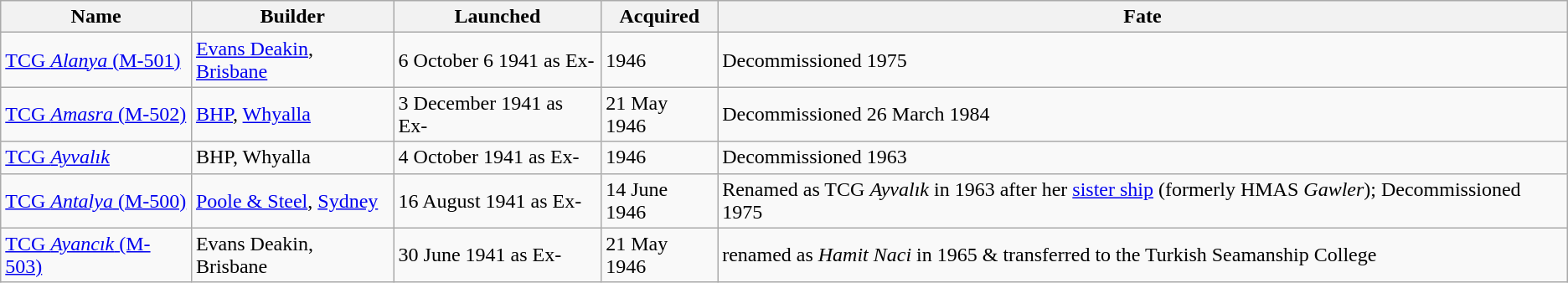<table class="wikitable">
<tr>
<th>Name</th>
<th>Builder</th>
<th>Launched</th>
<th>Acquired</th>
<th>Fate</th>
</tr>
<tr>
<td><a href='#'>TCG <em>Alanya</em> (M-501)</a></td>
<td> <a href='#'>Evans Deakin</a>, <a href='#'>Brisbane</a></td>
<td>6 October 6 1941 as Ex-</td>
<td>1946</td>
<td>Decommissioned 1975</td>
</tr>
<tr>
<td><a href='#'>TCG <em>Amasra</em> (M-502)</a></td>
<td> <a href='#'>BHP</a>, <a href='#'>Whyalla</a></td>
<td>3 December 1941 as Ex-</td>
<td>21 May 1946</td>
<td>Decommissioned 26 March 1984</td>
</tr>
<tr>
<td><a href='#'>TCG <em>Ayvalık</em></a></td>
<td> BHP, Whyalla</td>
<td>4 October 1941 as Ex-</td>
<td>1946</td>
<td>Decommissioned 1963</td>
</tr>
<tr>
<td><a href='#'>TCG <em>Antalya</em> (M-500)</a></td>
<td> <a href='#'>Poole & Steel</a>, <a href='#'>Sydney</a></td>
<td>16 August 1941 as Ex-</td>
<td>14 June 1946</td>
<td>Renamed as TCG <em>Ayvalık</em> in 1963 after her <a href='#'>sister ship</a> (formerly HMAS <em>Gawler</em>); Decommissioned 1975</td>
</tr>
<tr>
<td><a href='#'>TCG <em>Ayancık</em> (M-503)</a></td>
<td> Evans Deakin, Brisbane</td>
<td>30 June 1941 as Ex-</td>
<td>21 May 1946</td>
<td>renamed as <em>Hamit Naci</em> in 1965 & transferred to the Turkish Seamanship College</td>
</tr>
</table>
